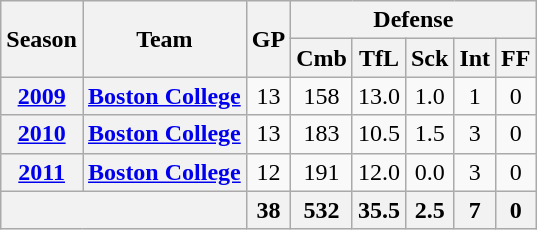<table class="wikitable" style="text-align:center;">
<tr>
<th rowspan="2">Season</th>
<th rowspan="2">Team</th>
<th rowspan="2">GP</th>
<th colspan="5">Defense</th>
</tr>
<tr>
<th>Cmb</th>
<th>TfL</th>
<th>Sck</th>
<th>Int</th>
<th>FF</th>
</tr>
<tr>
<th><a href='#'>2009</a></th>
<th><a href='#'>Boston College</a></th>
<td>13</td>
<td>158</td>
<td>13.0</td>
<td>1.0</td>
<td>1</td>
<td>0</td>
</tr>
<tr>
<th><a href='#'>2010</a></th>
<th><a href='#'>Boston College</a></th>
<td>13</td>
<td>183</td>
<td>10.5</td>
<td>1.5</td>
<td>3</td>
<td>0</td>
</tr>
<tr>
<th><a href='#'>2011</a></th>
<th><a href='#'>Boston College</a></th>
<td>12</td>
<td>191</td>
<td>12.0</td>
<td>0.0</td>
<td>3</td>
<td>0</td>
</tr>
<tr>
<th colspan="2"></th>
<th>38</th>
<th>532</th>
<th>35.5</th>
<th>2.5</th>
<th>7</th>
<th>0</th>
</tr>
</table>
